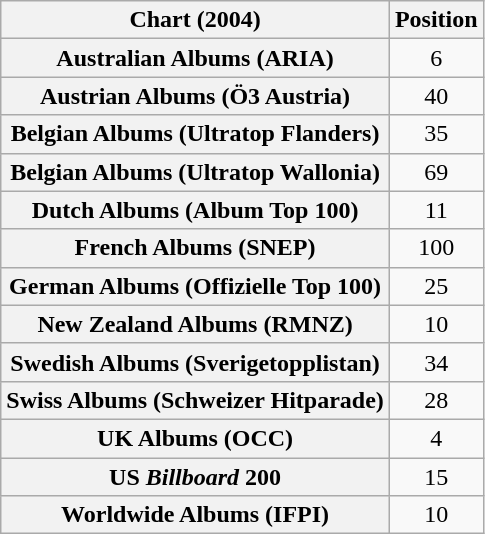<table class="wikitable sortable plainrowheaders">
<tr>
<th scope="col">Chart (2004)</th>
<th scope="col">Position</th>
</tr>
<tr>
<th scope="row">Australian Albums (ARIA)</th>
<td style="text-align:center;">6</td>
</tr>
<tr>
<th scope="row">Austrian Albums (Ö3 Austria)</th>
<td style="text-align:center;">40</td>
</tr>
<tr>
<th scope="row">Belgian Albums (Ultratop Flanders)</th>
<td style="text-align:center;">35</td>
</tr>
<tr>
<th scope="row">Belgian Albums (Ultratop Wallonia)</th>
<td style="text-align:center;">69</td>
</tr>
<tr>
<th scope="row">Dutch Albums (Album Top 100)</th>
<td style="text-align:center;">11</td>
</tr>
<tr>
<th scope="row">French Albums (SNEP)</th>
<td style="text-align:center;">100</td>
</tr>
<tr>
<th scope="row">German Albums (Offizielle Top 100)</th>
<td style="text-align:center;">25</td>
</tr>
<tr>
<th scope="row">New Zealand Albums (RMNZ)</th>
<td style="text-align:center;">10</td>
</tr>
<tr>
<th scope="row">Swedish Albums (Sverigetopplistan)</th>
<td style="text-align:center;">34</td>
</tr>
<tr>
<th scope="row">Swiss Albums (Schweizer Hitparade)</th>
<td style="text-align:center;">28</td>
</tr>
<tr>
<th scope="row">UK Albums (OCC)</th>
<td style="text-align:center;">4</td>
</tr>
<tr>
<th scope="row">US <em>Billboard</em> 200</th>
<td style="text-align:center;">15</td>
</tr>
<tr>
<th scope="row">Worldwide Albums (IFPI)</th>
<td style="text-align:center;">10</td>
</tr>
</table>
